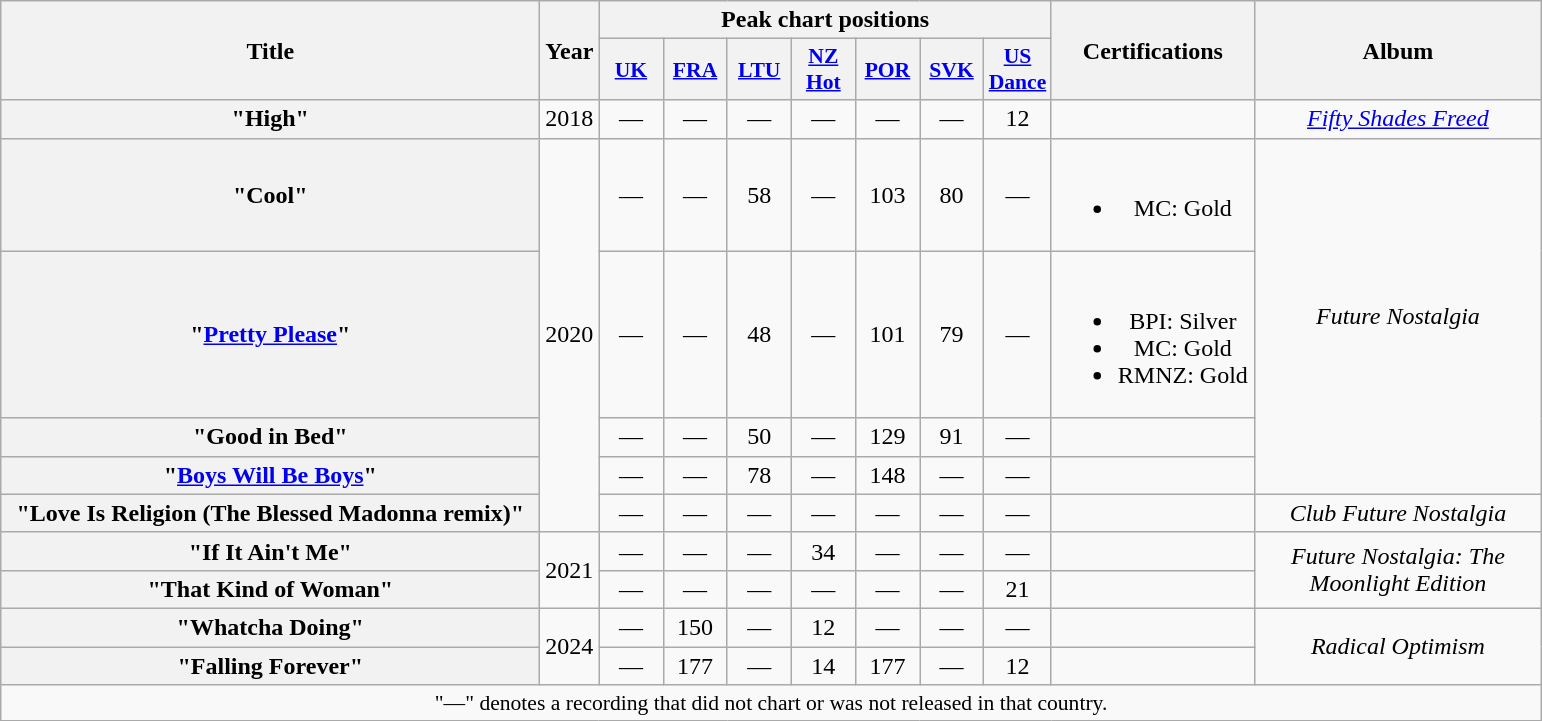<table class="wikitable plainrowheaders" style="text-align:center;">
<tr>
<th scope="col" rowspan="2" style="width:22em;">Title</th>
<th scope="col" rowspan="2" style="width:1em;">Year</th>
<th scope="col" colspan="7">Peak chart positions</th>
<th scope="col" rowspan="2" style="width:8em;">Certifications</th>
<th scope="col" rowspan="2" style="width:11.5em;">Album</th>
</tr>
<tr>
<th scope="col" style="width:2.5em;font-size:90%;"><a href='#'>UK</a><br></th>
<th scope="col" style="width:2.5em;font-size:90%;"><a href='#'>FRA</a><br></th>
<th scope="col" style="width:2.5em;font-size:90%;"><a href='#'>LTU</a><br></th>
<th scope="col" style="width:2.5em;font-size:90%;"><a href='#'>NZ<br>Hot</a><br></th>
<th scope="col" style="width:2.5em;font-size:90%;"><a href='#'>POR</a><br></th>
<th scope="col" style="width:2.5em;font-size:90%;"><a href='#'>SVK</a><br></th>
<th scope="col" style="width:2.5em;font-size:90%;"><a href='#'>US<br>Dance</a><br></th>
</tr>
<tr>
<th scope="row">"High"<br></th>
<td>2018</td>
<td>—</td>
<td>—</td>
<td>—</td>
<td>—</td>
<td>—</td>
<td>—</td>
<td>12</td>
<td></td>
<td><em><a href='#'>Fifty Shades Freed</a></em></td>
</tr>
<tr>
<th scope="row">"Cool"</th>
<td rowspan="5">2020</td>
<td>—</td>
<td>—</td>
<td>58</td>
<td>—</td>
<td>103</td>
<td>80</td>
<td>—</td>
<td><br><ul><li>MC: Gold</li></ul></td>
<td rowspan="4"><em>Future Nostalgia</em></td>
</tr>
<tr>
<th scope="row">"<a href='#'>Pretty Please</a>"</th>
<td>—</td>
<td>—</td>
<td>48</td>
<td>—</td>
<td>101</td>
<td>79</td>
<td>—</td>
<td><br><ul><li>BPI: Silver</li><li>MC: Gold</li><li>RMNZ: Gold</li></ul></td>
</tr>
<tr>
<th scope="row">"Good in Bed"</th>
<td>—</td>
<td>—</td>
<td>50</td>
<td>—</td>
<td>129</td>
<td>91</td>
<td>—</td>
<td></td>
</tr>
<tr>
<th scope="row">"<a href='#'>Boys Will Be Boys</a>"</th>
<td>—</td>
<td>—</td>
<td>78</td>
<td>—</td>
<td>148</td>
<td>—</td>
<td>—</td>
<td></td>
</tr>
<tr>
<th scope="row">"Love Is Religion (The Blessed Madonna remix)"</th>
<td>—</td>
<td>—</td>
<td>—</td>
<td>—</td>
<td>—</td>
<td>—</td>
<td>—</td>
<td></td>
<td><em>Club Future Nostalgia</em></td>
</tr>
<tr>
<th scope="row">"If It Ain't Me"</th>
<td rowspan="2">2021</td>
<td>—</td>
<td>—</td>
<td>—</td>
<td>34</td>
<td>—</td>
<td>—</td>
<td>—</td>
<td></td>
<td rowspan="2"><em>Future Nostalgia: The Moonlight Edition</em></td>
</tr>
<tr>
<th scope="row">"That Kind of Woman"</th>
<td>—</td>
<td>—</td>
<td>—</td>
<td>—</td>
<td>—</td>
<td>—</td>
<td>21</td>
<td></td>
</tr>
<tr>
<th scope="row">"Whatcha Doing"</th>
<td rowspan="2">2024</td>
<td>—</td>
<td>150</td>
<td>—</td>
<td>12</td>
<td>—</td>
<td>—</td>
<td>—</td>
<td></td>
<td rowspan="2"><em>Radical Optimism</em></td>
</tr>
<tr>
<th scope="row">"Falling Forever"</th>
<td>—</td>
<td>177</td>
<td>—</td>
<td>14</td>
<td>177</td>
<td>—</td>
<td>12</td>
<td></td>
</tr>
<tr>
<td colspan="15" style="font-size:90%">"—" denotes a recording that did not chart or was not released in that country.</td>
</tr>
</table>
